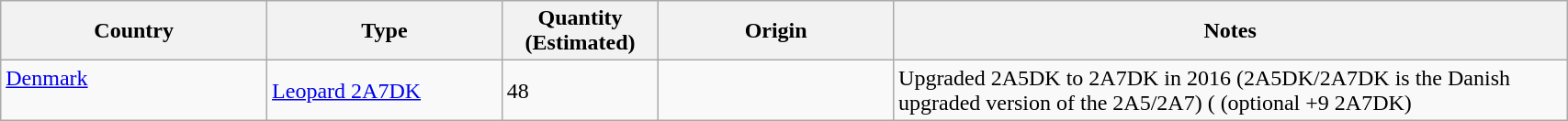<table class="wikitable" Width="90%">
<tr>
<th width="17%">Country</th>
<th width="15%">Type</th>
<th width="10%">Quantity (Estimated)</th>
<th width="15%">Origin</th>
<th>Notes</th>
</tr>
<tr>
<td rowspan="1" valign="top"><a href='#'>Denmark</a></td>
<td><a href='#'>Leopard 2A7DK</a></td>
<td>48</td>
<td></td>
<td>Upgraded 2A5DK to 2A7DK in 2016 (2A5DK/2A7DK is the Danish upgraded version of the 2A5/2A7) ( (optional +9 2A7DK)</td>
</tr>
</table>
